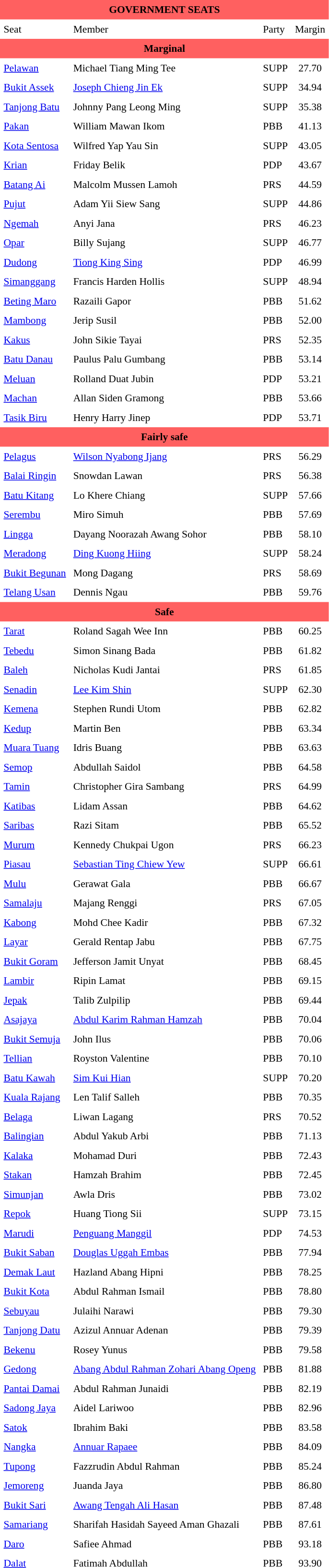<table class="toccolours" cellpadding="5" cellspacing="0" style="float:left; margin-right:.5em; margin-top:.4em; font-size:90%;">
<tr>
<td colspan="4"  style="text-align:center; background:#FF6060;"><span><strong>GOVERNMENT SEATS</strong></span></td>
</tr>
<tr>
<td>Seat</td>
<td>Member</td>
<td>Party</td>
<td>Margin</td>
</tr>
<tr>
<td colspan="4"  style="text-align:center; background:#FF6060;"><span><strong>Marginal</strong></span></td>
</tr>
<tr>
<td><a href='#'>Pelawan</a></td>
<td>Michael Tiang Ming Tee</td>
<td>SUPP</td>
<td style="text-align:center;">27.70</td>
</tr>
<tr>
<td><a href='#'>Bukit Assek</a></td>
<td><a href='#'>Joseph Chieng Jin Ek</a></td>
<td>SUPP</td>
<td style="text-align:center;">34.94</td>
</tr>
<tr>
<td><a href='#'>Tanjong Batu</a></td>
<td>Johnny Pang Leong Ming</td>
<td>SUPP</td>
<td style="text-align:center;">35.38</td>
</tr>
<tr>
<td><a href='#'>Pakan</a></td>
<td>William Mawan Ikom</td>
<td>PBB</td>
<td style="text-align:center;">41.13</td>
</tr>
<tr>
<td><a href='#'>Kota Sentosa</a></td>
<td>Wilfred Yap Yau Sin</td>
<td>SUPP</td>
<td style="text-align:center;">43.05</td>
</tr>
<tr>
<td><a href='#'>Krian</a></td>
<td>Friday Belik</td>
<td>PDP</td>
<td style="text-align:center;">43.67</td>
</tr>
<tr>
<td><a href='#'>Batang Ai</a></td>
<td>Malcolm Mussen Lamoh</td>
<td>PRS</td>
<td style="text-align:center;">44.59</td>
</tr>
<tr>
<td><a href='#'>Pujut</a></td>
<td>Adam Yii Siew Sang</td>
<td>SUPP</td>
<td style="text-align:center;">44.86</td>
</tr>
<tr>
<td><a href='#'>Ngemah</a></td>
<td>Anyi Jana</td>
<td>PRS</td>
<td style="text-align:center;">46.23</td>
</tr>
<tr>
<td><a href='#'>Opar</a></td>
<td>Billy Sujang</td>
<td>SUPP</td>
<td style="text-align:center;">46.77</td>
</tr>
<tr>
<td><a href='#'>Dudong</a></td>
<td><a href='#'>Tiong King Sing</a></td>
<td>PDP</td>
<td style="text-align:center;">46.99</td>
</tr>
<tr>
<td><a href='#'>Simanggang</a></td>
<td>Francis Harden Hollis</td>
<td>SUPP</td>
<td style="text-align:center;">48.94</td>
</tr>
<tr>
<td><a href='#'>Beting Maro</a></td>
<td>Razaili Gapor</td>
<td>PBB</td>
<td style="text-align:center;">51.62</td>
</tr>
<tr>
<td><a href='#'>Mambong</a></td>
<td>Jerip Susil</td>
<td>PBB</td>
<td style="text-align:center;">52.00</td>
</tr>
<tr>
<td><a href='#'>Kakus</a></td>
<td>John Sikie Tayai</td>
<td>PRS</td>
<td style="text-align:center;">52.35</td>
</tr>
<tr>
<td><a href='#'>Batu Danau</a></td>
<td>Paulus Palu Gumbang</td>
<td>PBB</td>
<td style="text-align:center;">53.14</td>
</tr>
<tr>
<td><a href='#'>Meluan</a></td>
<td>Rolland Duat Jubin</td>
<td>PDP</td>
<td style="text-align:center;">53.21</td>
</tr>
<tr>
<td><a href='#'>Machan</a></td>
<td>Allan Siden Gramong</td>
<td>PBB</td>
<td style="text-align:center;">53.66</td>
</tr>
<tr>
<td><a href='#'>Tasik Biru</a></td>
<td>Henry Harry Jinep</td>
<td>PDP</td>
<td style="text-align:center;">53.71</td>
</tr>
<tr>
<td colspan="4"  style="text-align:center; background:#FF6060;"><span><strong>Fairly safe</strong></span></td>
</tr>
<tr>
<td><a href='#'>Pelagus</a></td>
<td><a href='#'>Wilson Nyabong Ijang</a></td>
<td>PRS</td>
<td style="text-align:center;">56.29</td>
</tr>
<tr>
<td><a href='#'>Balai Ringin</a></td>
<td>Snowdan Lawan</td>
<td>PRS</td>
<td style="text-align:center;">56.38</td>
</tr>
<tr>
<td><a href='#'>Batu Kitang</a></td>
<td>Lo Khere Chiang</td>
<td>SUPP</td>
<td style="text-align:center;">57.66</td>
</tr>
<tr>
<td><a href='#'>Serembu</a></td>
<td>Miro Simuh</td>
<td>PBB</td>
<td style="text-align:center;">57.69</td>
</tr>
<tr>
<td><a href='#'>Lingga</a></td>
<td>Dayang Noorazah Awang Sohor</td>
<td>PBB</td>
<td style="text-align:center;">58.10</td>
</tr>
<tr>
<td><a href='#'>Meradong</a></td>
<td><a href='#'>Ding Kuong Hiing</a></td>
<td>SUPP</td>
<td style="text-align:center;">58.24</td>
</tr>
<tr>
<td><a href='#'>Bukit Begunan</a></td>
<td>Mong Dagang</td>
<td>PRS</td>
<td style="text-align:center;">58.69</td>
</tr>
<tr>
<td><a href='#'>Telang Usan</a></td>
<td>Dennis Ngau</td>
<td>PBB</td>
<td style="text-align:center;">59.76</td>
</tr>
<tr>
<td colspan="4"  style="text-align:center; background:#FF6060;"><span><strong>Safe</strong></span></td>
</tr>
<tr>
<td><a href='#'>Tarat</a></td>
<td>Roland Sagah Wee Inn</td>
<td>PBB</td>
<td style="text-align:center;">60.25</td>
</tr>
<tr>
<td><a href='#'>Tebedu</a></td>
<td>Simon Sinang Bada</td>
<td>PBB</td>
<td style="text-align:center;">61.82</td>
</tr>
<tr>
<td><a href='#'>Baleh</a></td>
<td>Nicholas Kudi Jantai</td>
<td>PRS</td>
<td style="text-align:center;">61.85</td>
</tr>
<tr>
<td><a href='#'>Senadin</a></td>
<td><a href='#'>Lee Kim Shin</a></td>
<td>SUPP</td>
<td style="text-align:center;">62.30</td>
</tr>
<tr>
<td><a href='#'>Kemena</a></td>
<td>Stephen Rundi Utom</td>
<td>PBB</td>
<td style="text-align:center;">62.82</td>
</tr>
<tr>
<td><a href='#'>Kedup</a></td>
<td>Martin Ben</td>
<td>PBB</td>
<td style="text-align:center;">63.34</td>
</tr>
<tr>
<td><a href='#'>Muara Tuang</a></td>
<td>Idris Buang</td>
<td>PBB</td>
<td style="text-align:center;">63.63</td>
</tr>
<tr>
<td><a href='#'>Semop</a></td>
<td>Abdullah Saidol</td>
<td>PBB</td>
<td style="text-align:center;">64.58</td>
</tr>
<tr>
<td><a href='#'>Tamin</a></td>
<td>Christopher Gira Sambang</td>
<td>PRS</td>
<td style="text-align:center;">64.99</td>
</tr>
<tr>
<td><a href='#'>Katibas</a></td>
<td>Lidam Assan</td>
<td>PBB</td>
<td style="text-align:center;">64.62</td>
</tr>
<tr>
<td><a href='#'>Saribas</a></td>
<td>Razi Sitam</td>
<td>PBB</td>
<td style="text-align:center;">65.52</td>
</tr>
<tr>
<td><a href='#'>Murum</a></td>
<td>Kennedy Chukpai Ugon</td>
<td>PRS</td>
<td style="text-align:center;">66.23</td>
</tr>
<tr>
<td><a href='#'>Piasau</a></td>
<td><a href='#'>Sebastian Ting Chiew Yew</a></td>
<td>SUPP</td>
<td style="text-align:center;">66.61</td>
</tr>
<tr>
<td><a href='#'>Mulu</a></td>
<td>Gerawat Gala</td>
<td>PBB</td>
<td style="text-align:center;">66.67</td>
</tr>
<tr>
<td><a href='#'>Samalaju</a></td>
<td>Majang Renggi</td>
<td>PRS</td>
<td style="text-align:center;">67.05</td>
</tr>
<tr>
<td><a href='#'>Kabong</a></td>
<td>Mohd Chee Kadir</td>
<td>PBB</td>
<td style="text-align:center;">67.32</td>
</tr>
<tr>
<td><a href='#'>Layar</a></td>
<td>Gerald Rentap Jabu</td>
<td>PBB</td>
<td style="text-align:center;">67.75</td>
</tr>
<tr>
<td><a href='#'>Bukit Goram</a></td>
<td>Jefferson Jamit Unyat</td>
<td>PBB</td>
<td style="text-align:center;">68.45</td>
</tr>
<tr>
<td><a href='#'>Lambir</a></td>
<td>Ripin Lamat</td>
<td>PBB</td>
<td style="text-align:center;">69.15</td>
</tr>
<tr>
<td><a href='#'>Jepak</a></td>
<td>Talib Zulpilip</td>
<td>PBB</td>
<td style="text-align:center;">69.44</td>
</tr>
<tr>
<td><a href='#'>Asajaya</a></td>
<td><a href='#'>Abdul Karim Rahman Hamzah</a></td>
<td>PBB</td>
<td style="text-align:center;">70.04</td>
</tr>
<tr>
<td><a href='#'>Bukit Semuja</a></td>
<td>John Ilus</td>
<td>PBB</td>
<td style="text-align:center;">70.06</td>
</tr>
<tr>
<td><a href='#'>Tellian</a></td>
<td>Royston Valentine</td>
<td>PBB</td>
<td style="text-align:center;">70.10</td>
</tr>
<tr>
<td><a href='#'>Batu Kawah</a></td>
<td><a href='#'>Sim Kui Hian</a></td>
<td>SUPP</td>
<td style="text-align:center;">70.20</td>
</tr>
<tr>
<td><a href='#'>Kuala Rajang</a></td>
<td>Len Talif Salleh</td>
<td>PBB</td>
<td style="text-align:center;">70.35</td>
</tr>
<tr>
<td><a href='#'>Belaga</a></td>
<td>Liwan Lagang</td>
<td>PRS</td>
<td style="text-align:center;">70.52</td>
</tr>
<tr>
<td><a href='#'>Balingian</a></td>
<td>Abdul Yakub Arbi</td>
<td>PBB</td>
<td style="text-align:center;">71.13</td>
</tr>
<tr>
<td><a href='#'>Kalaka</a></td>
<td>Mohamad Duri</td>
<td>PBB</td>
<td style="text-align:center;">72.43</td>
</tr>
<tr>
<td><a href='#'>Stakan</a></td>
<td>Hamzah Brahim</td>
<td>PBB</td>
<td style="text-align:center;">72.45</td>
</tr>
<tr>
<td><a href='#'>Simunjan</a></td>
<td>Awla Dris</td>
<td>PBB</td>
<td style="text-align:center;">73.02</td>
</tr>
<tr>
<td><a href='#'>Repok</a></td>
<td>Huang Tiong Sii</td>
<td>SUPP</td>
<td style="text-align:center;">73.15</td>
</tr>
<tr>
<td><a href='#'>Marudi</a></td>
<td><a href='#'>Penguang Manggil</a></td>
<td>PDP</td>
<td style="text-align:center;">74.53</td>
</tr>
<tr>
<td><a href='#'>Bukit Saban</a></td>
<td><a href='#'>Douglas Uggah Embas</a></td>
<td>PBB</td>
<td style="text-align:center;">77.94</td>
</tr>
<tr>
<td><a href='#'>Demak Laut</a></td>
<td>Hazland Abang Hipni</td>
<td>PBB</td>
<td style="text-align:center;">78.25</td>
</tr>
<tr>
<td><a href='#'>Bukit Kota</a></td>
<td>Abdul Rahman Ismail</td>
<td>PBB</td>
<td style="text-align:center;">78.80</td>
</tr>
<tr>
<td><a href='#'>Sebuyau</a></td>
<td>Julaihi Narawi</td>
<td>PBB</td>
<td style="text-align:center;">79.30</td>
</tr>
<tr>
<td><a href='#'>Tanjong Datu</a></td>
<td>Azizul Annuar Adenan</td>
<td>PBB</td>
<td style="text-align:center;">79.39</td>
</tr>
<tr>
<td><a href='#'>Bekenu</a></td>
<td>Rosey Yunus</td>
<td>PBB</td>
<td style="text-align:center;">79.58</td>
</tr>
<tr>
<td><a href='#'>Gedong</a></td>
<td><a href='#'>Abang Abdul Rahman Zohari Abang Openg</a></td>
<td>PBB</td>
<td style="text-align:center;">81.88</td>
</tr>
<tr>
<td><a href='#'>Pantai Damai</a></td>
<td>Abdul Rahman Junaidi</td>
<td>PBB</td>
<td style="text-align:center;">82.19</td>
</tr>
<tr>
<td><a href='#'>Sadong Jaya</a></td>
<td>Aidel Lariwoo</td>
<td>PBB</td>
<td style="text-align:center;">82.96</td>
</tr>
<tr>
<td><a href='#'>Satok</a></td>
<td>Ibrahim Baki</td>
<td>PBB</td>
<td style="text-align:center;">83.58</td>
</tr>
<tr>
<td><a href='#'>Nangka</a></td>
<td><a href='#'>Annuar Rapaee</a></td>
<td>PBB</td>
<td style="text-align:center;">84.09</td>
</tr>
<tr>
<td><a href='#'>Tupong</a></td>
<td>Fazzrudin Abdul Rahman</td>
<td>PBB</td>
<td style="text-align:center;">85.24</td>
</tr>
<tr>
<td><a href='#'>Jemoreng</a></td>
<td>Juanda Jaya</td>
<td>PBB</td>
<td style="text-align:center;">86.80</td>
</tr>
<tr>
<td><a href='#'>Bukit Sari</a></td>
<td><a href='#'>Awang Tengah Ali Hasan</a></td>
<td>PBB</td>
<td style="text-align:center;">87.48</td>
</tr>
<tr>
<td><a href='#'>Samariang</a></td>
<td>Sharifah Hasidah Sayeed Aman Ghazali</td>
<td>PBB</td>
<td style="text-align:center;">87.61</td>
</tr>
<tr>
<td><a href='#'>Daro</a></td>
<td>Safiee Ahmad</td>
<td>PBB</td>
<td style="text-align:center;">93.18</td>
</tr>
<tr>
<td><a href='#'>Dalat</a></td>
<td>Fatimah Abdullah</td>
<td>PBB</td>
<td style="text-align:center;">93.90</td>
</tr>
</table>
